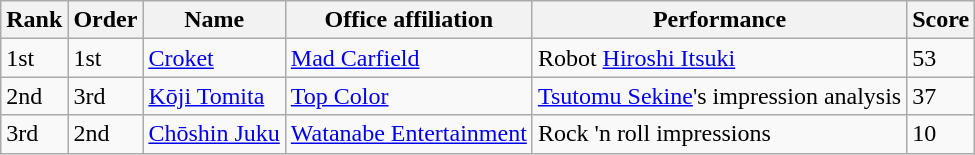<table class="wikitable">
<tr>
<th>Rank</th>
<th>Order</th>
<th>Name</th>
<th>Office affiliation</th>
<th>Performance</th>
<th>Score</th>
</tr>
<tr>
<td>1st</td>
<td>1st</td>
<td><a href='#'>Croket</a></td>
<td><a href='#'>Mad Carfield</a></td>
<td>Robot <a href='#'>Hiroshi Itsuki</a></td>
<td>53</td>
</tr>
<tr>
<td>2nd</td>
<td>3rd</td>
<td><a href='#'>Kōji Tomita</a></td>
<td><a href='#'>Top Color</a></td>
<td><a href='#'>Tsutomu Sekine</a>'s impression analysis</td>
<td>37</td>
</tr>
<tr>
<td>3rd</td>
<td>2nd</td>
<td><a href='#'>Chōshin Juku</a></td>
<td><a href='#'>Watanabe Entertainment</a></td>
<td>Rock 'n roll impressions</td>
<td>10</td>
</tr>
</table>
